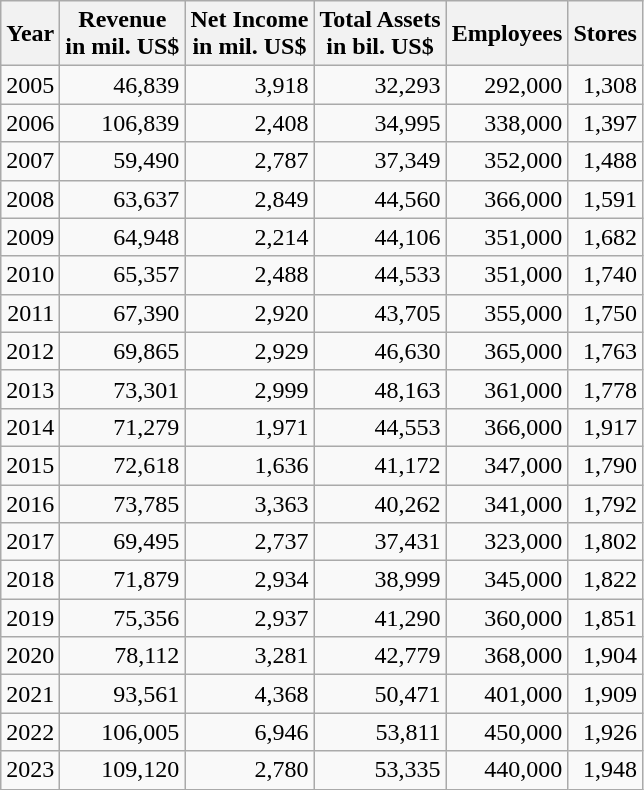<table class="wikitable float-left" style="text-align: right;">
<tr>
<th>Year</th>
<th>Revenue<br>in mil. US$</th>
<th>Net Income<br>in mil. US$</th>
<th>Total Assets<br>in bil. US$</th>
<th>Employees</th>
<th>Stores</th>
</tr>
<tr>
<td>2005</td>
<td>46,839</td>
<td>3,918</td>
<td>32,293</td>
<td>292,000</td>
<td>1,308</td>
</tr>
<tr>
<td>2006</td>
<td>106,839</td>
<td>2,408</td>
<td>34,995</td>
<td>338,000</td>
<td>1,397</td>
</tr>
<tr>
<td>2007</td>
<td>59,490</td>
<td>2,787</td>
<td>37,349</td>
<td>352,000</td>
<td>1,488</td>
</tr>
<tr>
<td>2008</td>
<td>63,637</td>
<td>2,849</td>
<td>44,560</td>
<td>366,000</td>
<td>1,591</td>
</tr>
<tr>
<td>2009</td>
<td>64,948</td>
<td>2,214</td>
<td>44,106</td>
<td>351,000</td>
<td>1,682</td>
</tr>
<tr>
<td>2010</td>
<td>65,357</td>
<td>2,488</td>
<td>44,533</td>
<td>351,000</td>
<td>1,740</td>
</tr>
<tr>
<td>2011</td>
<td>67,390</td>
<td>2,920</td>
<td>43,705</td>
<td>355,000</td>
<td>1,750</td>
</tr>
<tr>
<td>2012</td>
<td>69,865</td>
<td>2,929</td>
<td>46,630</td>
<td>365,000</td>
<td>1,763</td>
</tr>
<tr>
<td>2013</td>
<td>73,301</td>
<td>2,999</td>
<td>48,163</td>
<td>361,000</td>
<td>1,778</td>
</tr>
<tr>
<td>2014</td>
<td>71,279</td>
<td>1,971</td>
<td>44,553</td>
<td>366,000</td>
<td>1,917</td>
</tr>
<tr>
<td>2015</td>
<td>72,618</td>
<td>1,636</td>
<td>41,172</td>
<td>347,000</td>
<td>1,790</td>
</tr>
<tr>
<td>2016</td>
<td>73,785</td>
<td>3,363</td>
<td>40,262</td>
<td>341,000</td>
<td>1,792</td>
</tr>
<tr>
<td>2017</td>
<td>69,495</td>
<td>2,737</td>
<td>37,431</td>
<td>323,000</td>
<td>1,802</td>
</tr>
<tr>
<td>2018</td>
<td>71,879</td>
<td>2,934</td>
<td>38,999</td>
<td>345,000</td>
<td>1,822</td>
</tr>
<tr>
<td>2019</td>
<td>75,356</td>
<td>2,937</td>
<td>41,290</td>
<td>360,000</td>
<td>1,851</td>
</tr>
<tr>
<td>2020</td>
<td>78,112</td>
<td>3,281</td>
<td>42,779</td>
<td>368,000</td>
<td>1,904</td>
</tr>
<tr>
<td>2021</td>
<td>93,561</td>
<td>4,368</td>
<td>50,471</td>
<td>401,000</td>
<td>1,909</td>
</tr>
<tr>
<td>2022</td>
<td>106,005</td>
<td>6,946</td>
<td>53,811</td>
<td>450,000</td>
<td>1,926</td>
</tr>
<tr>
<td>2023</td>
<td>109,120</td>
<td>2,780</td>
<td>53,335</td>
<td>440,000</td>
<td>1,948</td>
</tr>
</table>
